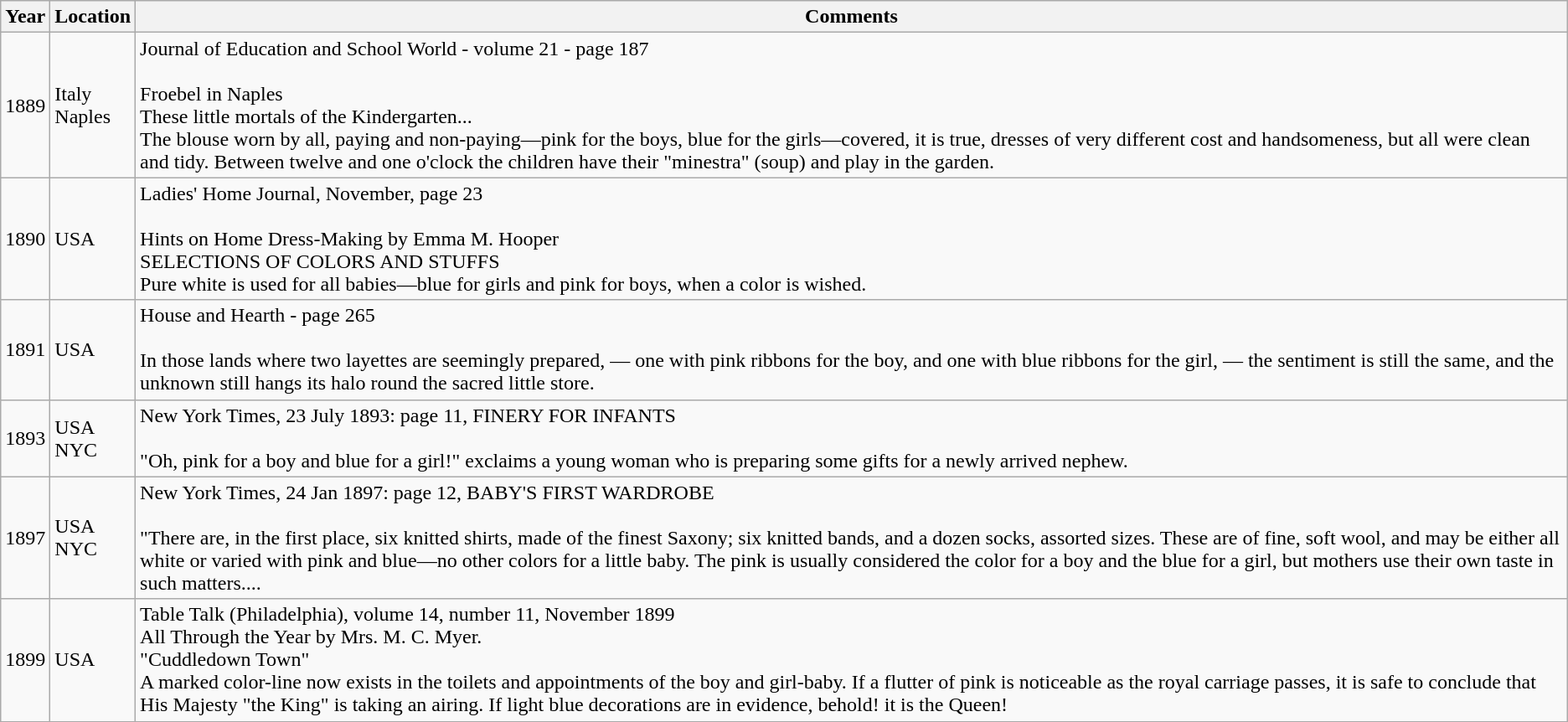<table class="wikitable sortable">
<tr>
<th>Year</th>
<th>Location</th>
<th>Comments</th>
</tr>
<tr>
<td>1889</td>
<td>Italy<br>Naples</td>
<td>Journal of Education and School World - volume 21 - page 187<br><br>Froebel in Naples<br>
These little mortals of the Kindergarten...<br>
The blouse worn by all, paying and non-paying—pink for the boys, blue for the girls—covered, it is true, dresses of very different cost and handsomeness, but all were clean and tidy. Between twelve and one o'clock the children have their "minestra" (soup) and play in the garden.
</td>
</tr>
<tr>
<td>1890</td>
<td>USA</td>
<td>Ladies' Home Journal, November, page 23<br><br>Hints on Home Dress-Making by Emma M. Hooper<br>
SELECTIONS OF COLORS AND STUFFS<br>
Pure white is used for all babies—blue for girls and pink for boys, when a color is wished.
</td>
</tr>
<tr>
<td>1891</td>
<td>USA</td>
<td>House and Hearth - page 265 <br><br>In those lands where two layettes are seemingly prepared, — one with pink ribbons for the boy, and one with blue ribbons for the girl, — the sentiment is still the same, and the unknown still hangs its halo round the sacred little store.
</td>
</tr>
<tr>
<td>1893</td>
<td>USA<br>NYC</td>
<td>New York Times, 23 July 1893: page 11, FINERY FOR INFANTS<br><br>"Oh, pink for a boy and blue for a girl!" exclaims a young woman who is preparing some gifts for a newly arrived nephew.</td>
</tr>
<tr>
<td>1897</td>
<td>USA<br>NYC</td>
<td>New York Times, 24 Jan 1897: page 12, BABY'S FIRST WARDROBE<br><br>"There are, in the first place, six knitted shirts, made of the finest Saxony; six knitted bands, and a dozen socks, assorted sizes. These are of fine, soft wool, and may be either all white or varied with pink and blue—no other colors for a little baby. The pink is usually considered the color for a boy and the blue for a girl, but mothers use their own taste in such matters....</td>
</tr>
<tr>
<td>1899</td>
<td>USA</td>
<td>Table Talk (Philadelphia), volume 14, number 11, November 1899<br>All Through the Year by Mrs. M. C. Myer.<br>
"Cuddledown Town"<br>
A marked color-line now exists in the toilets and appointments of the boy and girl-baby. If a flutter of pink is noticeable as the royal carriage passes, it is safe to conclude that His Majesty "the King" is taking an airing. If light blue decorations are in evidence, behold! it is the Queen!
</td>
</tr>
</table>
